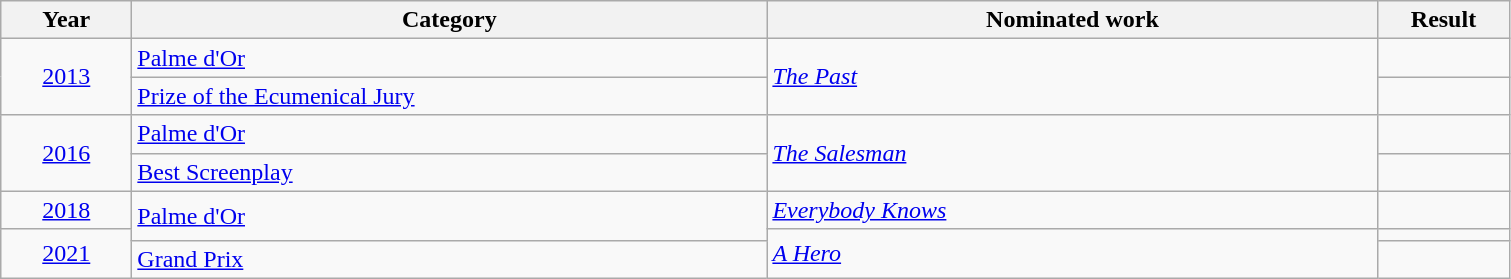<table class=wikitable>
<tr>
<th scope="col" style="width:5em;">Year</th>
<th scope="col" style="width:26em;">Category</th>
<th scope="col" style="width:25em;">Nominated work</th>
<th scope="col" style="width:5em;">Result</th>
</tr>
<tr>
<td rowspan="2", style="text-align:center;"><a href='#'>2013</a></td>
<td><a href='#'>Palme d'Or</a></td>
<td rowspan="2"><em><a href='#'>The Past</a></em></td>
<td></td>
</tr>
<tr>
<td><a href='#'>Prize of the Ecumenical Jury</a></td>
<td></td>
</tr>
<tr>
<td rowspan="2", style="text-align:center;"><a href='#'>2016</a></td>
<td><a href='#'>Palme d'Or</a></td>
<td rowspan="2"><em><a href='#'>The Salesman</a></em></td>
<td></td>
</tr>
<tr>
<td><a href='#'>Best Screenplay</a></td>
<td></td>
</tr>
<tr>
<td style="text-align:center;"><a href='#'>2018</a></td>
<td rowspan=2><a href='#'>Palme d'Or</a></td>
<td><em><a href='#'>Everybody Knows</a></em></td>
<td></td>
</tr>
<tr>
<td rowspan=2, style="text-align:center;"><a href='#'>2021</a></td>
<td rowspan=2><em><a href='#'>A Hero</a></em></td>
<td></td>
</tr>
<tr>
<td><a href='#'>Grand Prix</a></td>
<td></td>
</tr>
</table>
